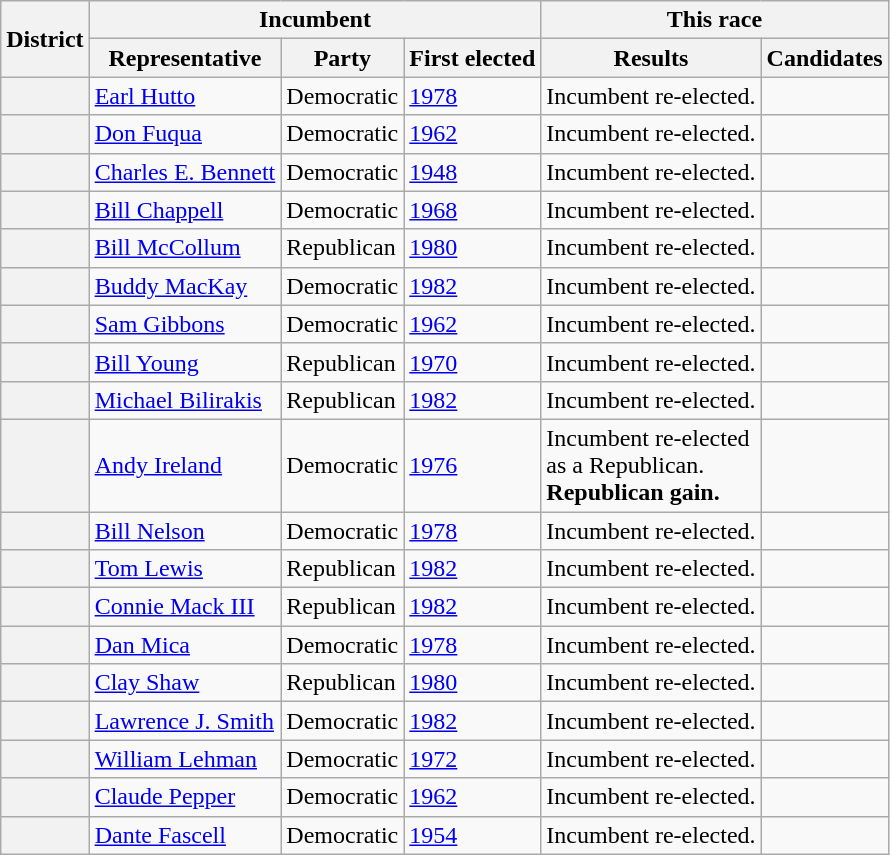<table class=wikitable>
<tr>
<th rowspan=2>District</th>
<th colspan=3>Incumbent</th>
<th colspan=2>This race</th>
</tr>
<tr>
<th>Representative</th>
<th>Party</th>
<th>First elected</th>
<th>Results</th>
<th>Candidates</th>
</tr>
<tr>
<th></th>
<td><a href='#'>Earl Hutto</a></td>
<td>Democratic</td>
<td><a href='#'>1978</a></td>
<td>Incumbent re-elected.</td>
<td nowrap></td>
</tr>
<tr>
<th></th>
<td><a href='#'>Don Fuqua</a></td>
<td>Democratic</td>
<td><a href='#'>1962</a></td>
<td>Incumbent re-elected.</td>
<td nowrap></td>
</tr>
<tr>
<th></th>
<td><a href='#'>Charles E. Bennett</a></td>
<td>Democratic</td>
<td><a href='#'>1948</a></td>
<td>Incumbent re-elected.</td>
<td nowrap></td>
</tr>
<tr>
<th></th>
<td><a href='#'>Bill Chappell</a></td>
<td>Democratic</td>
<td><a href='#'>1968</a></td>
<td>Incumbent re-elected.</td>
<td nowrap></td>
</tr>
<tr>
<th></th>
<td><a href='#'>Bill McCollum</a></td>
<td>Republican</td>
<td><a href='#'>1980</a></td>
<td>Incumbent re-elected.</td>
<td nowrap></td>
</tr>
<tr>
<th></th>
<td><a href='#'>Buddy MacKay</a></td>
<td>Democratic</td>
<td><a href='#'>1982</a></td>
<td>Incumbent re-elected.</td>
<td nowrap></td>
</tr>
<tr>
<th></th>
<td><a href='#'>Sam Gibbons</a></td>
<td>Democratic</td>
<td><a href='#'>1962</a></td>
<td>Incumbent re-elected.</td>
<td nowrap></td>
</tr>
<tr>
<th></th>
<td><a href='#'>Bill Young</a></td>
<td>Republican</td>
<td><a href='#'>1970</a></td>
<td>Incumbent re-elected.</td>
<td nowrap></td>
</tr>
<tr>
<th></th>
<td><a href='#'>Michael Bilirakis</a></td>
<td>Republican</td>
<td><a href='#'>1982</a></td>
<td>Incumbent re-elected.</td>
<td nowrap></td>
</tr>
<tr>
<th></th>
<td><a href='#'>Andy Ireland</a></td>
<td>Democratic</td>
<td><a href='#'>1976</a></td>
<td>Incumbent re-elected<br>as a Republican.<br><strong>Republican gain.</strong></td>
<td nowrap></td>
</tr>
<tr>
<th></th>
<td><a href='#'>Bill Nelson</a></td>
<td>Democratic</td>
<td><a href='#'>1978</a></td>
<td>Incumbent re-elected.</td>
<td nowrap></td>
</tr>
<tr>
<th></th>
<td><a href='#'>Tom Lewis</a></td>
<td>Republican</td>
<td><a href='#'>1982</a></td>
<td>Incumbent re-elected.</td>
<td nowrap></td>
</tr>
<tr>
<th></th>
<td><a href='#'>Connie Mack III</a></td>
<td>Republican</td>
<td><a href='#'>1982</a></td>
<td>Incumbent re-elected.</td>
<td nowrap></td>
</tr>
<tr>
<th></th>
<td><a href='#'>Dan Mica</a></td>
<td>Democratic</td>
<td><a href='#'>1978</a></td>
<td>Incumbent re-elected.</td>
<td nowrap></td>
</tr>
<tr>
<th></th>
<td><a href='#'>Clay Shaw</a></td>
<td>Republican</td>
<td><a href='#'>1980</a></td>
<td>Incumbent re-elected.</td>
<td nowrap></td>
</tr>
<tr>
<th></th>
<td><a href='#'>Lawrence J. Smith</a></td>
<td>Democratic</td>
<td><a href='#'>1982</a></td>
<td>Incumbent re-elected.</td>
<td nowrap></td>
</tr>
<tr>
<th></th>
<td><a href='#'>William Lehman</a></td>
<td>Democratic</td>
<td><a href='#'>1972</a></td>
<td>Incumbent re-elected.</td>
<td nowrap></td>
</tr>
<tr>
<th></th>
<td><a href='#'>Claude Pepper</a></td>
<td>Democratic</td>
<td><a href='#'>1962</a></td>
<td>Incumbent re-elected.</td>
<td nowrap></td>
</tr>
<tr>
<th></th>
<td><a href='#'>Dante Fascell</a></td>
<td>Democratic</td>
<td><a href='#'>1954</a></td>
<td>Incumbent re-elected.</td>
<td nowrap></td>
</tr>
</table>
